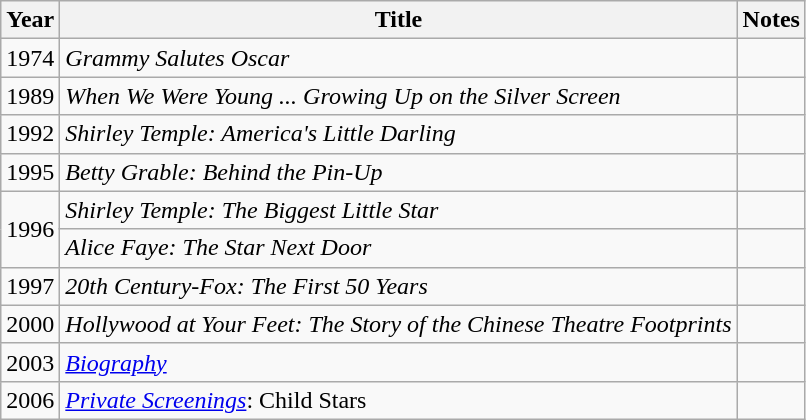<table class="wikitable sortable">
<tr>
<th>Year</th>
<th>Title</th>
<th>Notes</th>
</tr>
<tr>
<td>1974</td>
<td><em>Grammy Salutes Oscar</em></td>
<td></td>
</tr>
<tr>
<td>1989</td>
<td><em>When We Were Young ... Growing Up on the Silver Screen</em></td>
<td></td>
</tr>
<tr>
<td>1992</td>
<td><em>Shirley Temple: America's Little Darling</em></td>
<td></td>
</tr>
<tr>
<td>1995</td>
<td><em>Betty Grable: Behind the Pin-Up</em></td>
<td></td>
</tr>
<tr>
<td rowspan=2>1996</td>
<td><em>Shirley Temple: The Biggest Little Star</em></td>
<td></td>
</tr>
<tr>
<td><em>Alice Faye: The Star Next Door</em></td>
<td></td>
</tr>
<tr>
<td>1997</td>
<td><em>20th Century-Fox: The First 50 Years</em></td>
<td></td>
</tr>
<tr>
<td>2000</td>
<td><em>Hollywood at Your Feet: The Story of the Chinese Theatre Footprints</em></td>
<td></td>
</tr>
<tr>
<td>2003</td>
<td><em><a href='#'>Biography</a></em></td>
<td></td>
</tr>
<tr>
<td>2006</td>
<td><em><a href='#'>Private Screenings</a></em>: Child Stars</td>
<td></td>
</tr>
</table>
